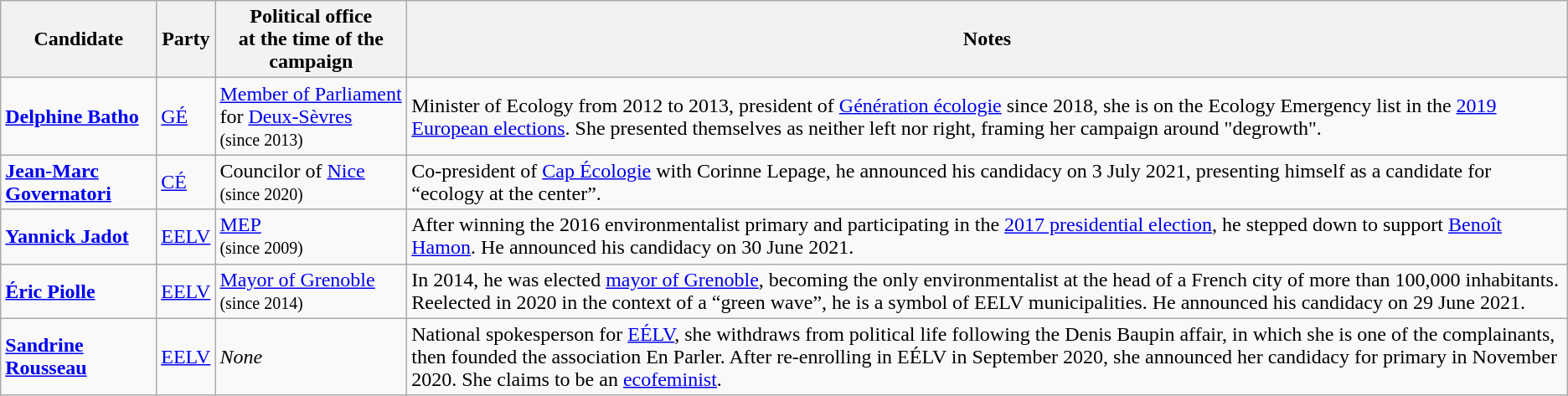<table class="wikitable sortable">
<tr>
<th>Candidate</th>
<th>Party</th>
<th>Political office<br>at the time of the campaign</th>
<th>Notes</th>
</tr>
<tr>
<td><strong><a href='#'>Delphine Batho</a></strong></td>
<td><a href='#'>GÉ</a></td>
<td><a href='#'>Member of Parliament</a> for <a href='#'>Deux-Sèvres</a><br><small>(since 2013)</small></td>
<td>Minister of Ecology from 2012 to 2013, president of <a href='#'>Génération écologie</a> since 2018, she is on the Ecology Emergency list in the <a href='#'>2019 European elections</a>. She presented themselves as neither left nor right, framing her campaign around "degrowth".</td>
</tr>
<tr>
<td><strong><a href='#'>Jean-Marc Governatori</a></strong></td>
<td><a href='#'>CÉ</a></td>
<td>Councilor of <a href='#'>Nice</a><br><small>(since 2020)</small></td>
<td>Co-president of <a href='#'>Cap Écologie</a> with Corinne Lepage, he announced his candidacy on 3 July 2021, presenting himself as a candidate for “ecology at the center”.</td>
</tr>
<tr>
<td><strong><a href='#'>Yannick Jadot</a></strong></td>
<td><a href='#'>EELV</a></td>
<td><a href='#'>MEP</a><br><small>(since 2009)</small></td>
<td>After winning the 2016 environmentalist primary and participating in the <a href='#'>2017 presidential election</a>, he stepped down to support <a href='#'>Benoît Hamon</a>. He announced his candidacy on 30 June 2021.</td>
</tr>
<tr>
<td><strong><a href='#'>Éric Piolle</a></strong></td>
<td><a href='#'>EELV</a></td>
<td><a href='#'>Mayor of Grenoble</a><br><small>(since 2014)</small></td>
<td>In 2014, he was elected <a href='#'>mayor of Grenoble</a>, becoming the only environmentalist at the head of a French city of more than 100,000 inhabitants. Reelected in 2020 in the context of a “green wave”, he is a symbol of EELV municipalities. He announced his candidacy on 29 June 2021.</td>
</tr>
<tr>
<td><strong><a href='#'>Sandrine Rousseau</a></strong></td>
<td><a href='#'>EELV</a></td>
<td><em>None</em></td>
<td>National spokesperson for <a href='#'>EÉLV</a>, she withdraws from political life following the Denis Baupin affair, in which she is one of the complainants, then founded the association En Parler. After re-enrolling in EÉLV in September 2020, she announced her candidacy for primary in November 2020. She claims to be an <a href='#'>ecofeminist</a>.</td>
</tr>
</table>
